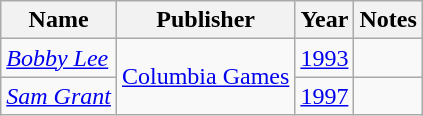<table class="wikitable">
<tr>
<th>Name</th>
<th>Publisher</th>
<th>Year</th>
<th>Notes</th>
</tr>
<tr>
<td><em><a href='#'>Bobby Lee</a></em></td>
<td rowspan="2"><a href='#'>Columbia Games</a></td>
<td><a href='#'>1993</a></td>
<td></td>
</tr>
<tr>
<td><em><a href='#'>Sam Grant</a></em></td>
<td><a href='#'>1997</a></td>
<td></td>
</tr>
</table>
